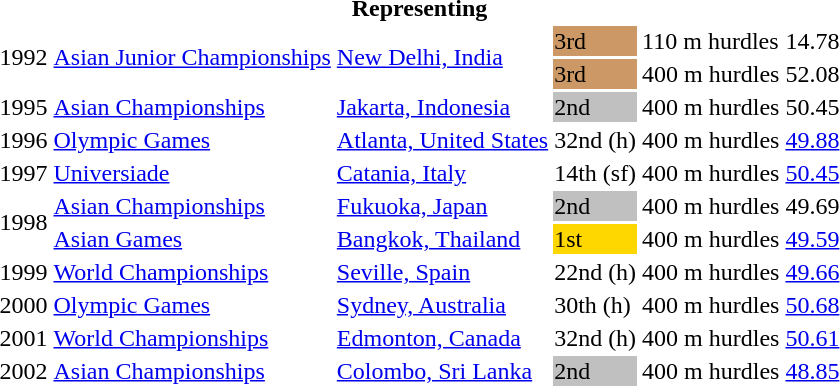<table>
<tr>
<th colspan="6">Representing </th>
</tr>
<tr>
<td rowspan=2>1992</td>
<td rowspan=2><a href='#'>Asian Junior Championships</a></td>
<td rowspan=2><a href='#'>New Delhi, India</a></td>
<td bgcolor=cc9966>3rd</td>
<td>110 m hurdles</td>
<td>14.78</td>
</tr>
<tr>
<td bgcolor=cc9966>3rd</td>
<td>400 m hurdles</td>
<td>52.08</td>
</tr>
<tr>
<td>1995</td>
<td><a href='#'>Asian Championships</a></td>
<td><a href='#'>Jakarta, Indonesia</a></td>
<td bgcolor=silver>2nd</td>
<td>400 m hurdles</td>
<td>50.45</td>
</tr>
<tr>
<td>1996</td>
<td><a href='#'>Olympic Games</a></td>
<td><a href='#'>Atlanta, United States</a></td>
<td>32nd (h)</td>
<td>400 m hurdles</td>
<td><a href='#'>49.88</a></td>
</tr>
<tr>
<td>1997</td>
<td><a href='#'>Universiade</a></td>
<td><a href='#'>Catania, Italy</a></td>
<td>14th (sf)</td>
<td>400 m hurdles</td>
<td><a href='#'>50.45</a></td>
</tr>
<tr>
<td rowspan=2>1998</td>
<td><a href='#'>Asian Championships</a></td>
<td><a href='#'>Fukuoka, Japan</a></td>
<td bgcolor=silver>2nd</td>
<td>400 m hurdles</td>
<td>49.69</td>
</tr>
<tr>
<td><a href='#'>Asian Games</a></td>
<td><a href='#'>Bangkok, Thailand</a></td>
<td bgcolor=gold>1st</td>
<td>400 m hurdles</td>
<td><a href='#'>49.59</a></td>
</tr>
<tr>
<td>1999</td>
<td><a href='#'>World Championships</a></td>
<td><a href='#'>Seville, Spain</a></td>
<td>22nd (h)</td>
<td>400 m hurdles</td>
<td><a href='#'>49.66</a></td>
</tr>
<tr>
<td>2000</td>
<td><a href='#'>Olympic Games</a></td>
<td><a href='#'>Sydney, Australia</a></td>
<td>30th (h)</td>
<td>400 m hurdles</td>
<td><a href='#'>50.68</a></td>
</tr>
<tr>
<td>2001</td>
<td><a href='#'>World Championships</a></td>
<td><a href='#'>Edmonton, Canada</a></td>
<td>32nd (h)</td>
<td>400 m hurdles</td>
<td><a href='#'>50.61</a></td>
</tr>
<tr>
<td>2002</td>
<td><a href='#'>Asian Championships</a></td>
<td><a href='#'>Colombo, Sri Lanka</a></td>
<td bgcolor=silver>2nd</td>
<td>400 m hurdles</td>
<td><a href='#'>48.85</a></td>
</tr>
</table>
